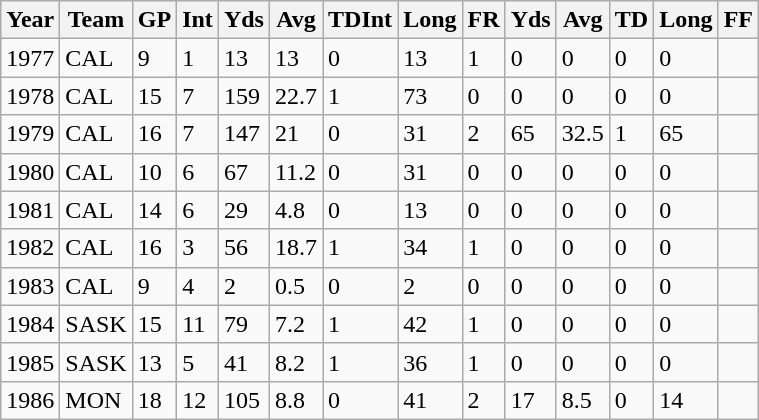<table class="wikitable">
<tr>
<th>Year</th>
<th>Team</th>
<th>GP</th>
<th>Int</th>
<th>Yds</th>
<th>Avg</th>
<th>TDInt</th>
<th>Long</th>
<th>FR</th>
<th>Yds</th>
<th>Avg</th>
<th>TD</th>
<th>Long</th>
<th>FF</th>
</tr>
<tr>
<td>1977</td>
<td>CAL</td>
<td>9</td>
<td>1</td>
<td>13</td>
<td>13</td>
<td>0</td>
<td>13</td>
<td>1</td>
<td>0</td>
<td>0</td>
<td>0</td>
<td>0</td>
<td></td>
</tr>
<tr>
<td>1978</td>
<td>CAL</td>
<td>15</td>
<td>7</td>
<td>159</td>
<td>22.7</td>
<td>1</td>
<td>73</td>
<td>0</td>
<td>0</td>
<td>0</td>
<td>0</td>
<td>0</td>
<td></td>
</tr>
<tr>
<td>1979</td>
<td>CAL</td>
<td>16</td>
<td>7</td>
<td>147</td>
<td>21</td>
<td>0</td>
<td>31</td>
<td>2</td>
<td>65</td>
<td>32.5</td>
<td>1</td>
<td>65</td>
<td></td>
</tr>
<tr>
<td>1980</td>
<td>CAL</td>
<td>10</td>
<td>6</td>
<td>67</td>
<td>11.2</td>
<td>0</td>
<td>31</td>
<td>0</td>
<td>0</td>
<td>0</td>
<td>0</td>
<td>0</td>
<td></td>
</tr>
<tr>
<td>1981</td>
<td>CAL</td>
<td>14</td>
<td>6</td>
<td>29</td>
<td>4.8</td>
<td>0</td>
<td>13</td>
<td>0</td>
<td>0</td>
<td>0</td>
<td>0</td>
<td>0</td>
<td></td>
</tr>
<tr>
<td>1982</td>
<td>CAL</td>
<td>16</td>
<td>3</td>
<td>56</td>
<td>18.7</td>
<td>1</td>
<td>34</td>
<td>1</td>
<td>0</td>
<td>0</td>
<td>0</td>
<td>0</td>
<td></td>
</tr>
<tr>
<td>1983</td>
<td>CAL</td>
<td>9</td>
<td>4</td>
<td>2</td>
<td>0.5</td>
<td>0</td>
<td>2</td>
<td>0</td>
<td>0</td>
<td>0</td>
<td>0</td>
<td>0</td>
<td></td>
</tr>
<tr>
<td>1984</td>
<td>SASK</td>
<td>15</td>
<td>11</td>
<td>79</td>
<td>7.2</td>
<td>1</td>
<td>42</td>
<td>1</td>
<td>0</td>
<td>0</td>
<td>0</td>
<td>0</td>
<td></td>
</tr>
<tr>
<td>1985</td>
<td>SASK</td>
<td>13</td>
<td>5</td>
<td>41</td>
<td>8.2</td>
<td>1</td>
<td>36</td>
<td>1</td>
<td>0</td>
<td>0</td>
<td>0</td>
<td>0</td>
<td></td>
</tr>
<tr>
<td>1986</td>
<td>MON</td>
<td>18</td>
<td>12</td>
<td>105</td>
<td>8.8</td>
<td>0</td>
<td>41</td>
<td>2</td>
<td>17</td>
<td>8.5</td>
<td>0</td>
<td>14</td>
<td></td>
</tr>
</table>
